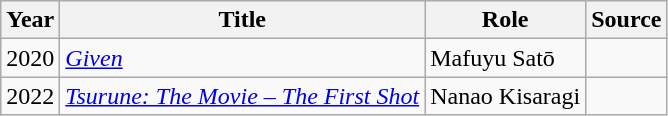<table class="wikitable sortable">
<tr>
<th>Year</th>
<th>Title</th>
<th>Role</th>
<th class="unsortable">Source</th>
</tr>
<tr>
<td>2020</td>
<td><em><a href='#'>Given</a></em></td>
<td>Mafuyu Satō</td>
<td></td>
</tr>
<tr>
<td>2022</td>
<td><em><a href='#'>Tsurune: The Movie – The First Shot</a></em></td>
<td>Nanao Kisaragi</td>
<td></td>
</tr>
</table>
